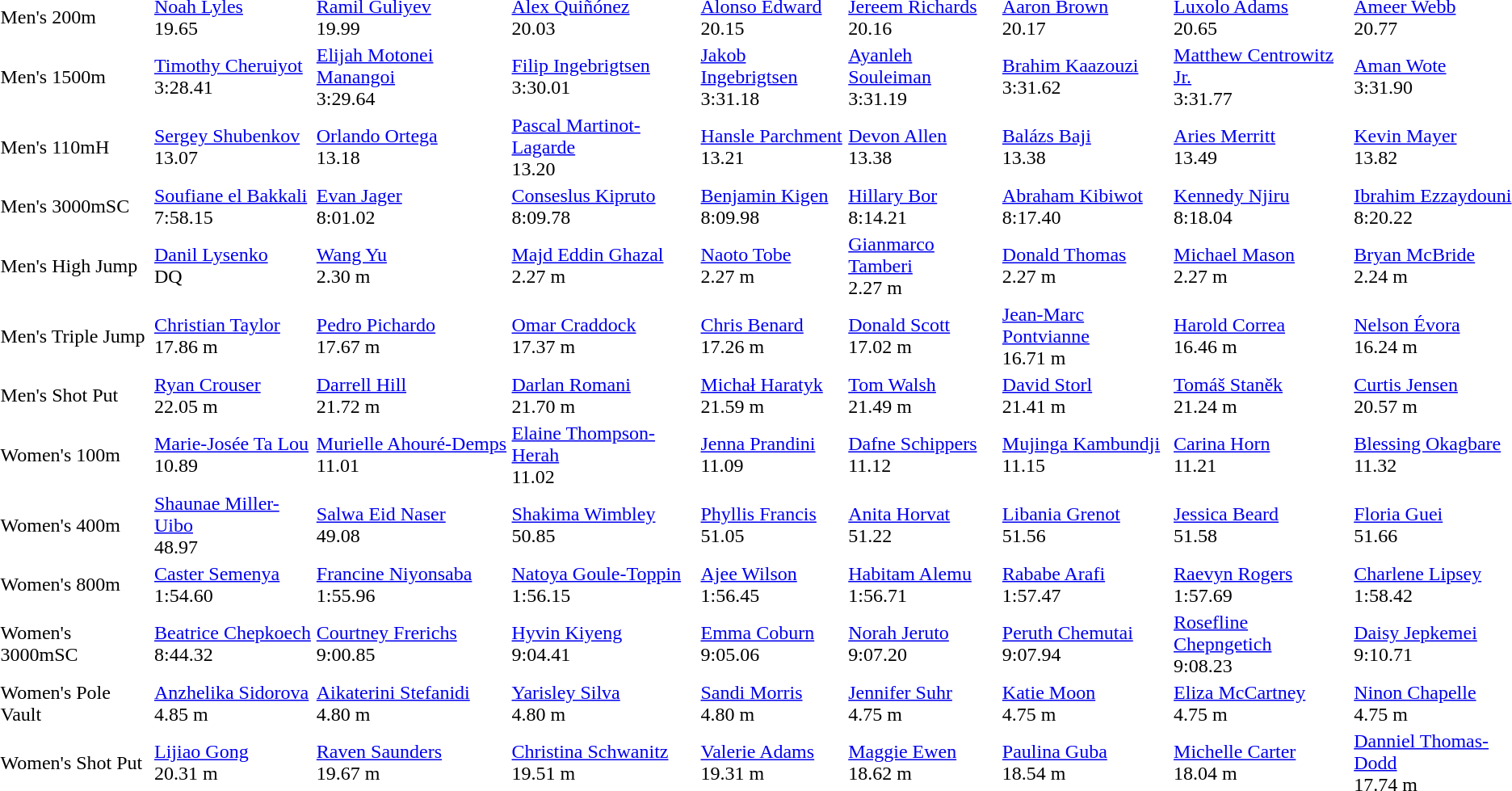<table>
<tr>
<td>Men's 200m<br></td>
<td><a href='#'>Noah Lyles</a><br>  19.65</td>
<td><a href='#'>Ramil Guliyev</a><br>  19.99</td>
<td><a href='#'>Alex Quiñónez</a><br>  20.03</td>
<td><a href='#'>Alonso Edward</a><br>  20.15</td>
<td><a href='#'>Jereem Richards</a><br>  20.16</td>
<td><a href='#'>Aaron Brown</a><br>  20.17</td>
<td><a href='#'>Luxolo Adams</a><br>  20.65</td>
<td><a href='#'>Ameer Webb</a><br>  20.77</td>
</tr>
<tr>
<td>Men's 1500m</td>
<td><a href='#'>Timothy Cheruiyot</a><br>  3:28.41</td>
<td><a href='#'>Elijah Motonei Manangoi</a><br>  3:29.64</td>
<td><a href='#'>Filip Ingebrigtsen</a><br>  3:30.01</td>
<td><a href='#'>Jakob Ingebrigtsen</a><br>  3:31.18</td>
<td><a href='#'>Ayanleh Souleiman</a><br>  3:31.19</td>
<td><a href='#'>Brahim Kaazouzi</a><br>  3:31.62</td>
<td><a href='#'>Matthew Centrowitz Jr.</a><br>  3:31.77</td>
<td><a href='#'>Aman Wote</a><br>  3:31.90</td>
</tr>
<tr>
<td>Men's 110mH<br></td>
<td><a href='#'>Sergey Shubenkov</a><br>  13.07</td>
<td><a href='#'>Orlando Ortega</a><br>  13.18</td>
<td><a href='#'>Pascal Martinot-Lagarde</a><br>  13.20</td>
<td><a href='#'>Hansle Parchment</a><br>  13.21</td>
<td><a href='#'>Devon Allen</a><br>  13.38</td>
<td><a href='#'>Balázs Baji</a><br>  13.38</td>
<td><a href='#'>Aries Merritt</a><br>  13.49</td>
<td><a href='#'>Kevin Mayer</a><br>  13.82</td>
</tr>
<tr>
<td>Men's 3000mSC</td>
<td><a href='#'>Soufiane el Bakkali</a><br>  7:58.15</td>
<td><a href='#'>Evan Jager</a><br>  8:01.02</td>
<td><a href='#'>Conseslus Kipruto</a><br>  8:09.78</td>
<td><a href='#'>Benjamin Kigen</a><br>  8:09.98</td>
<td><a href='#'>Hillary Bor</a><br>  8:14.21</td>
<td><a href='#'>Abraham Kibiwot</a><br>  8:17.40</td>
<td><a href='#'>Kennedy Njiru</a><br>  8:18.04</td>
<td><a href='#'>Ibrahim Ezzaydouni</a><br>  8:20.22</td>
</tr>
<tr>
<td>Men's High Jump</td>
<td><a href='#'>Danil Lysenko</a><br>  DQ</td>
<td><a href='#'>Wang Yu</a><br>  2.30 m</td>
<td><a href='#'>Majd Eddin Ghazal</a><br>  2.27 m</td>
<td><a href='#'>Naoto Tobe</a><br>  2.27 m</td>
<td><a href='#'>Gianmarco Tamberi</a><br>  2.27 m</td>
<td><a href='#'>Donald Thomas</a><br>  2.27 m</td>
<td><a href='#'>Michael Mason</a><br>  2.27 m</td>
<td><a href='#'>Bryan McBride</a><br>  2.24 m</td>
</tr>
<tr>
<td>Men's Triple Jump</td>
<td><a href='#'>Christian Taylor</a><br>  17.86 m</td>
<td><a href='#'>Pedro Pichardo</a><br>  17.67 m</td>
<td><a href='#'>Omar Craddock</a><br>  17.37 m</td>
<td><a href='#'>Chris Benard</a><br>  17.26 m</td>
<td><a href='#'>Donald Scott</a><br>  17.02 m</td>
<td><a href='#'>Jean-Marc Pontvianne</a><br>  16.71 m</td>
<td><a href='#'>Harold Correa</a><br>  16.46 m</td>
<td><a href='#'>Nelson Évora</a><br>  16.24 m</td>
</tr>
<tr>
<td>Men's Shot Put</td>
<td><a href='#'>Ryan Crouser</a><br>  22.05 m</td>
<td><a href='#'>Darrell Hill</a><br>  21.72 m</td>
<td><a href='#'>Darlan Romani</a><br>  21.70 m</td>
<td><a href='#'>Michał Haratyk</a><br>  21.59 m</td>
<td><a href='#'>Tom Walsh</a><br>  21.49 m</td>
<td><a href='#'>David Storl</a><br>  21.41 m</td>
<td><a href='#'>Tomáš Staněk</a><br>  21.24 m</td>
<td><a href='#'>Curtis Jensen</a><br>  20.57 m</td>
</tr>
<tr>
<td>Women's 100m<br></td>
<td><a href='#'>Marie-Josée Ta Lou</a><br>  10.89</td>
<td><a href='#'>Murielle Ahouré-Demps</a><br>  11.01</td>
<td><a href='#'>Elaine Thompson-Herah</a><br>  11.02</td>
<td><a href='#'>Jenna Prandini</a><br>  11.09</td>
<td><a href='#'>Dafne Schippers</a><br>  11.12</td>
<td><a href='#'>Mujinga Kambundji</a><br>  11.15</td>
<td><a href='#'>Carina Horn</a><br>  11.21</td>
<td><a href='#'>Blessing Okagbare</a><br>  11.32</td>
</tr>
<tr>
<td>Women's 400m</td>
<td><a href='#'>Shaunae Miller-Uibo</a><br>  48.97</td>
<td><a href='#'>Salwa Eid Naser</a><br>  49.08</td>
<td><a href='#'>Shakima Wimbley</a><br>  50.85</td>
<td><a href='#'>Phyllis Francis</a><br>  51.05</td>
<td><a href='#'>Anita Horvat</a><br>  51.22</td>
<td><a href='#'>Libania Grenot</a><br>  51.56</td>
<td><a href='#'>Jessica Beard</a><br>  51.58</td>
<td><a href='#'>Floria Guei</a><br>  51.66</td>
</tr>
<tr>
<td>Women's 800m</td>
<td><a href='#'>Caster Semenya</a><br>  1:54.60</td>
<td><a href='#'>Francine Niyonsaba</a><br>  1:55.96</td>
<td><a href='#'>Natoya Goule-Toppin</a><br>  1:56.15</td>
<td><a href='#'>Ajee Wilson</a><br>  1:56.45</td>
<td><a href='#'>Habitam Alemu</a><br>  1:56.71</td>
<td><a href='#'>Rababe Arafi</a><br>  1:57.47</td>
<td><a href='#'>Raevyn Rogers</a><br>  1:57.69</td>
<td><a href='#'>Charlene Lipsey</a><br>  1:58.42</td>
</tr>
<tr>
<td>Women's 3000mSC</td>
<td><a href='#'>Beatrice Chepkoech</a><br>  8:44.32</td>
<td><a href='#'>Courtney Frerichs</a><br>  9:00.85</td>
<td><a href='#'>Hyvin Kiyeng</a><br>  9:04.41</td>
<td><a href='#'>Emma Coburn</a><br>  9:05.06</td>
<td><a href='#'>Norah Jeruto</a><br>  9:07.20</td>
<td><a href='#'>Peruth Chemutai</a><br>  9:07.94</td>
<td><a href='#'>Rosefline Chepngetich</a><br>  9:08.23</td>
<td><a href='#'>Daisy Jepkemei</a><br>  9:10.71</td>
</tr>
<tr>
<td>Women's Pole Vault</td>
<td><a href='#'>Anzhelika Sidorova</a><br>  4.85 m</td>
<td><a href='#'>Aikaterini Stefanidi</a><br>  4.80 m</td>
<td><a href='#'>Yarisley Silva</a><br>  4.80 m</td>
<td><a href='#'>Sandi Morris</a><br>  4.80 m</td>
<td><a href='#'>Jennifer Suhr</a><br>  4.75 m</td>
<td><a href='#'>Katie Moon</a><br>  4.75 m</td>
<td><a href='#'>Eliza McCartney</a><br>  4.75 m</td>
<td><a href='#'>Ninon Chapelle</a><br>  4.75 m</td>
</tr>
<tr>
<td>Women's Shot Put</td>
<td><a href='#'>Lijiao Gong</a><br>  20.31 m</td>
<td><a href='#'>Raven Saunders</a><br>  19.67 m</td>
<td><a href='#'>Christina Schwanitz</a><br>  19.51 m</td>
<td><a href='#'>Valerie Adams</a><br>  19.31 m</td>
<td><a href='#'>Maggie Ewen</a><br>  18.62 m</td>
<td><a href='#'>Paulina Guba</a><br>  18.54 m</td>
<td><a href='#'>Michelle Carter</a><br>  18.04 m</td>
<td><a href='#'>Danniel Thomas-Dodd</a><br>  17.74 m</td>
</tr>
</table>
